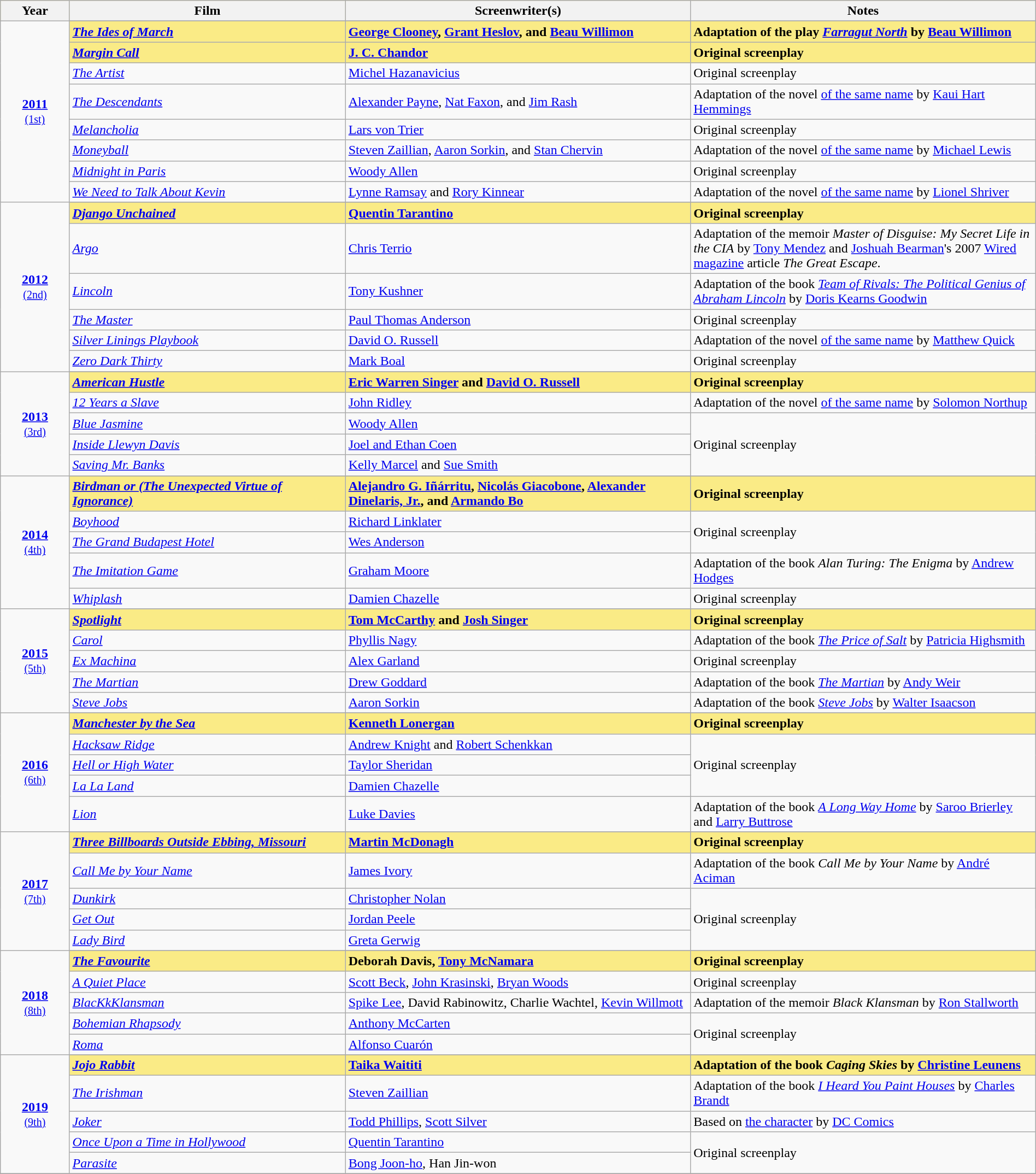<table class="wikitable" style="width:100%">
<tr bgcolor="#FAEB86">
<th width="5%">Year</th>
<th width="20%">Film</th>
<th width="25%">Screenwriter(s)</th>
<th width="25%">Notes</th>
</tr>
<tr>
<td rowspan=9 style="text-align:center"><strong><a href='#'>2011</a></strong><br><small><a href='#'>(1st)</a></small></td>
</tr>
<tr style="background:#FAEB86">
<td><strong><em><a href='#'>The Ides of March</a></em></strong></td>
<td><strong><a href='#'>George Clooney</a>, <a href='#'>Grant Heslov</a>, and <a href='#'>Beau Willimon</a></strong></td>
<td><strong>Adaptation of the play <em><a href='#'>Farragut North</a></em> by <a href='#'>Beau Willimon</a></strong></td>
</tr>
<tr style="background:#FAEB86">
<td><strong><em><a href='#'>Margin Call</a></em></strong></td>
<td><strong><a href='#'>J. C. Chandor</a></strong></td>
<td><strong>Original screenplay</strong></td>
</tr>
<tr>
<td><em><a href='#'>The Artist</a></em></td>
<td><a href='#'>Michel Hazanavicius</a></td>
<td>Original screenplay</td>
</tr>
<tr>
<td><em><a href='#'>The Descendants</a></em></td>
<td><a href='#'>Alexander Payne</a>, <a href='#'>Nat Faxon</a>, and <a href='#'>Jim Rash</a></td>
<td>Adaptation of the novel <a href='#'>of the same name</a> by <a href='#'>Kaui Hart Hemmings</a></td>
</tr>
<tr>
<td><em><a href='#'>Melancholia</a></em></td>
<td><a href='#'>Lars von Trier</a></td>
<td>Original screenplay</td>
</tr>
<tr>
<td><em><a href='#'>Moneyball</a></em></td>
<td><a href='#'>Steven Zaillian</a>, <a href='#'>Aaron Sorkin</a>, and <a href='#'>Stan Chervin</a></td>
<td>Adaptation of the novel <a href='#'>of the same name</a> by <a href='#'>Michael Lewis</a></td>
</tr>
<tr>
<td><em><a href='#'>Midnight in Paris</a></em></td>
<td><a href='#'>Woody Allen</a></td>
<td>Original screenplay</td>
</tr>
<tr>
<td><em><a href='#'>We Need to Talk About Kevin</a></em></td>
<td><a href='#'>Lynne Ramsay</a> and <a href='#'>Rory Kinnear</a></td>
<td>Adaptation of the novel <a href='#'>of the same name</a> by <a href='#'>Lionel Shriver</a></td>
</tr>
<tr>
<td rowspan=7 style="text-align:center"><strong><a href='#'>2012</a></strong><br><small><a href='#'>(2nd)</a></small></td>
</tr>
<tr style="background:#FAEB86">
<td><strong><em><a href='#'>Django Unchained</a></em></strong></td>
<td><strong><a href='#'>Quentin Tarantino</a></strong></td>
<td><strong>Original screenplay</strong></td>
</tr>
<tr>
<td><em><a href='#'>Argo</a></em></td>
<td><a href='#'>Chris Terrio</a></td>
<td>Adaptation of the memoir <em>Master of Disguise: My Secret Life in the CIA</em> by <a href='#'>Tony Mendez</a> and <a href='#'>Joshuah Bearman</a>'s 2007 <a href='#'>Wired magazine</a> article <em>The Great Escape</em>.</td>
</tr>
<tr>
<td><em><a href='#'>Lincoln</a></em></td>
<td><a href='#'>Tony Kushner</a></td>
<td>Adaptation of the book <em><a href='#'>Team of Rivals: The Political Genius of Abraham Lincoln</a></em> by <a href='#'>Doris Kearns Goodwin</a></td>
</tr>
<tr>
<td><em><a href='#'>The Master</a></em></td>
<td><a href='#'>Paul Thomas Anderson</a></td>
<td>Original screenplay</td>
</tr>
<tr>
<td><em><a href='#'>Silver Linings Playbook</a></em></td>
<td><a href='#'>David O. Russell</a></td>
<td>Adaptation of the novel <a href='#'>of the same name</a> by <a href='#'>Matthew Quick</a></td>
</tr>
<tr>
<td><em><a href='#'>Zero Dark Thirty</a></em></td>
<td><a href='#'>Mark Boal</a></td>
<td>Original screenplay</td>
</tr>
<tr>
<td rowspan=6 style="text-align:center"><strong><a href='#'>2013</a></strong><br><small><a href='#'>(3rd)</a></small></td>
</tr>
<tr style="background:#FAEB86">
<td><strong><em><a href='#'>American Hustle</a></em></strong></td>
<td><strong><a href='#'>Eric Warren Singer</a> and <a href='#'>David O. Russell</a></strong></td>
<td><strong>Original screenplay</strong></td>
</tr>
<tr>
<td><em><a href='#'>12 Years a Slave</a></em></td>
<td><a href='#'>John Ridley</a></td>
<td>Adaptation of the novel <a href='#'>of the same name</a> by <a href='#'>Solomon Northup</a></td>
</tr>
<tr>
<td><em><a href='#'>Blue Jasmine</a></em></td>
<td><a href='#'>Woody Allen</a></td>
<td rowspan=3>Original screenplay</td>
</tr>
<tr>
<td><em><a href='#'>Inside Llewyn Davis</a></em></td>
<td><a href='#'>Joel and Ethan Coen</a></td>
</tr>
<tr>
<td><em><a href='#'>Saving Mr. Banks</a></em></td>
<td><a href='#'>Kelly Marcel</a> and <a href='#'>Sue Smith</a></td>
</tr>
<tr>
<td rowspan=6 style="text-align:center"><strong><a href='#'>2014</a></strong><br><small><a href='#'>(4th)</a></small></td>
</tr>
<tr style="background:#FAEB86">
<td><strong><em><a href='#'>Birdman or (The Unexpected Virtue of Ignorance)</a></em></strong></td>
<td><strong><a href='#'>Alejandro G. Iñárritu</a>, <a href='#'>Nicolás Giacobone</a>, <a href='#'>Alexander Dinelaris, Jr.</a>, and <a href='#'>Armando Bo</a></strong></td>
<td><strong>Original screenplay</strong></td>
</tr>
<tr>
<td><em><a href='#'>Boyhood</a></em></td>
<td><a href='#'>Richard Linklater</a></td>
<td rowspan=2>Original screenplay</td>
</tr>
<tr>
<td><em><a href='#'>The Grand Budapest Hotel</a></em></td>
<td><a href='#'>Wes Anderson</a></td>
</tr>
<tr>
<td><em><a href='#'>The Imitation Game</a></em></td>
<td><a href='#'>Graham Moore</a></td>
<td>Adaptation of the book <em>Alan Turing: The Enigma</em> by <a href='#'>Andrew Hodges</a></td>
</tr>
<tr>
<td><em><a href='#'>Whiplash</a></em></td>
<td><a href='#'>Damien Chazelle</a></td>
<td>Original screenplay</td>
</tr>
<tr>
<td rowspan=6 style="text-align:center"><strong><a href='#'>2015</a></strong><br><small><a href='#'>(5th)</a></small></td>
</tr>
<tr style="background:#FAEB86">
<td><strong><em><a href='#'>Spotlight</a></em></strong></td>
<td><strong><a href='#'>Tom McCarthy</a> and <a href='#'>Josh Singer</a></strong></td>
<td><strong>Original screenplay</strong></td>
</tr>
<tr>
<td><em><a href='#'>Carol</a></em></td>
<td><a href='#'>Phyllis Nagy</a></td>
<td>Adaptation of the book <em><a href='#'>The Price of Salt</a></em> by <a href='#'>Patricia Highsmith</a></td>
</tr>
<tr>
<td><em><a href='#'>Ex Machina</a></em></td>
<td><a href='#'>Alex Garland</a></td>
<td>Original screenplay</td>
</tr>
<tr>
<td><em><a href='#'>The Martian</a></em></td>
<td><a href='#'>Drew Goddard</a></td>
<td>Adaptation of the book <em><a href='#'>The Martian</a></em> by <a href='#'>Andy Weir</a></td>
</tr>
<tr>
<td><em><a href='#'>Steve Jobs</a></em></td>
<td><a href='#'>Aaron Sorkin</a></td>
<td>Adaptation of the book <em><a href='#'>Steve Jobs</a></em> by <a href='#'>Walter Isaacson</a></td>
</tr>
<tr>
<td rowspan=6 style="text-align:center"><strong><a href='#'>2016</a></strong><br><small><a href='#'>(6th)</a></small></td>
</tr>
<tr style="background:#FAEB86">
<td><strong><em><a href='#'>Manchester by the Sea</a></em></strong></td>
<td><strong><a href='#'>Kenneth Lonergan</a></strong></td>
<td><strong>Original screenplay</strong></td>
</tr>
<tr>
<td><em><a href='#'>Hacksaw Ridge</a></em></td>
<td><a href='#'>Andrew Knight</a> and <a href='#'>Robert Schenkkan</a></td>
<td rowspan=3>Original screenplay</td>
</tr>
<tr>
<td><em><a href='#'>Hell or High Water</a></em></td>
<td><a href='#'>Taylor Sheridan</a></td>
</tr>
<tr>
<td><em><a href='#'>La La Land</a></em></td>
<td><a href='#'>Damien Chazelle</a></td>
</tr>
<tr>
<td><em><a href='#'>Lion</a></em></td>
<td><a href='#'>Luke Davies</a></td>
<td>Adaptation of the book <em><a href='#'>A Long Way Home</a></em> by <a href='#'>Saroo Brierley</a> and <a href='#'>Larry Buttrose</a></td>
</tr>
<tr>
<td rowspan=6 style="text-align:center"><strong><a href='#'>2017</a></strong><br><small><a href='#'>(7th)</a></small></td>
</tr>
<tr style="background:#FAEB86">
<td><strong><em><a href='#'>Three Billboards Outside Ebbing, Missouri</a></em></strong></td>
<td><strong><a href='#'>Martin McDonagh</a></strong></td>
<td><strong>Original screenplay</strong></td>
</tr>
<tr>
<td><em><a href='#'>Call Me by Your Name</a></em></td>
<td><a href='#'>James Ivory</a></td>
<td>Adaptation of the book <em>Call Me by Your Name</em> by <a href='#'>André Aciman</a></td>
</tr>
<tr>
<td><em><a href='#'>Dunkirk</a></em></td>
<td><a href='#'>Christopher Nolan</a></td>
<td rowspan=3>Original screenplay</td>
</tr>
<tr>
<td><em><a href='#'>Get Out</a></em></td>
<td><a href='#'>Jordan Peele</a></td>
</tr>
<tr>
<td><em><a href='#'>Lady Bird</a></em></td>
<td><a href='#'>Greta Gerwig</a></td>
</tr>
<tr>
<td rowspan=6 style="text-align:center"><strong><a href='#'>2018</a></strong><br><small><a href='#'>(8th)</a></small></td>
</tr>
<tr style="background:#FAEB86">
<td><strong><em><a href='#'>The Favourite</a></em></strong></td>
<td><strong>Deborah Davis, <a href='#'>Tony McNamara</a></strong></td>
<td><strong>Original screenplay</strong></td>
</tr>
<tr>
<td><em><a href='#'>A Quiet Place</a></em></td>
<td><a href='#'>Scott Beck</a>, <a href='#'>John Krasinski</a>, <a href='#'>Bryan Woods</a></td>
<td>Original screenplay</td>
</tr>
<tr>
<td><em><a href='#'>BlacKkKlansman</a></em></td>
<td><a href='#'>Spike Lee</a>, David Rabinowitz, Charlie Wachtel, <a href='#'>Kevin Willmott</a></td>
<td>Adaptation of the memoir <em>Black Klansman</em> by <a href='#'>Ron Stallworth</a></td>
</tr>
<tr>
<td><em><a href='#'>Bohemian Rhapsody</a></em></td>
<td><a href='#'>Anthony McCarten</a></td>
<td rowspan=2>Original screenplay</td>
</tr>
<tr>
<td><em><a href='#'>Roma</a></em></td>
<td><a href='#'>Alfonso Cuarón</a></td>
</tr>
<tr>
<td rowspan=6 style="text-align:center"><strong><a href='#'>2019</a></strong><br><small><a href='#'>(9th)</a></small></td>
</tr>
<tr style="background:#FAEB86">
<td><strong><em><a href='#'>Jojo Rabbit</a></em></strong></td>
<td><strong><a href='#'>Taika Waititi</a></strong></td>
<td><strong>Adaptation of the book <em>Caging Skies</em> by <a href='#'>Christine Leunens</a></strong></td>
</tr>
<tr>
<td><em><a href='#'>The Irishman</a></em></td>
<td><a href='#'>Steven Zaillian</a></td>
<td>Adaptation of the book <em><a href='#'>I Heard You Paint Houses</a></em> by <a href='#'>Charles Brandt</a></td>
</tr>
<tr>
<td><em><a href='#'>Joker</a></em></td>
<td><a href='#'>Todd Phillips</a>, <a href='#'>Scott Silver</a></td>
<td>Based on <a href='#'>the character</a> by <a href='#'>DC Comics</a></td>
</tr>
<tr>
<td><em><a href='#'>Once Upon a Time in Hollywood</a></em></td>
<td><a href='#'>Quentin Tarantino</a></td>
<td rowspan=2>Original screenplay</td>
</tr>
<tr>
<td><em><a href='#'>Parasite</a></em></td>
<td><a href='#'>Bong Joon-ho</a>, Han Jin-won</td>
</tr>
<tr>
</tr>
</table>
